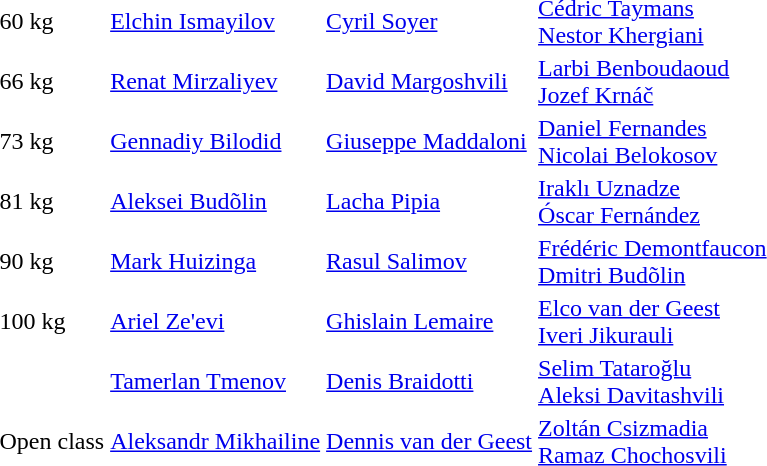<table>
<tr>
<td>60 kg</td>
<td> <a href='#'>Elchin Ismayilov</a></td>
<td> <a href='#'>Cyril Soyer</a></td>
<td> <a href='#'>Cédric Taymans</a> <br>  <a href='#'>Nestor Khergiani</a></td>
</tr>
<tr>
<td>66 kg</td>
<td> <a href='#'>Renat Mirzaliyev</a></td>
<td> <a href='#'>David Margoshvili</a></td>
<td> <a href='#'>Larbi Benboudaoud</a> <br>  <a href='#'>Jozef Krnáč</a></td>
</tr>
<tr>
<td>73 kg</td>
<td> <a href='#'>Gennadiy Bilodid</a></td>
<td> <a href='#'>Giuseppe Maddaloni</a></td>
<td> <a href='#'>Daniel Fernandes</a> <br>  <a href='#'>Nicolai Belokosov</a></td>
</tr>
<tr>
<td>81 kg</td>
<td> <a href='#'>Aleksei Budõlin</a></td>
<td> <a href='#'>Lacha Pipia</a></td>
<td> <a href='#'>Iraklı Uznadze</a> <br>  <a href='#'>Óscar Fernández</a></td>
</tr>
<tr>
<td>90 kg</td>
<td> <a href='#'>Mark Huizinga</a></td>
<td> <a href='#'>Rasul Salimov</a></td>
<td> <a href='#'>Frédéric Demontfaucon</a> <br>  <a href='#'>Dmitri Budõlin</a></td>
</tr>
<tr>
<td>100 kg</td>
<td> <a href='#'>Ariel Ze'evi</a></td>
<td> <a href='#'>Ghislain Lemaire</a></td>
<td> <a href='#'>Elco van der Geest</a> <br>  <a href='#'>Iveri Jikurauli</a></td>
</tr>
<tr>
<td></td>
<td> <a href='#'>Tamerlan Tmenov</a></td>
<td> <a href='#'>Denis Braidotti</a></td>
<td> <a href='#'>Selim Tataroğlu</a> <br>  <a href='#'>Aleksi Davitashvili</a></td>
</tr>
<tr>
<td>Open class</td>
<td> <a href='#'>Aleksandr Mikhailine</a></td>
<td> <a href='#'>Dennis van der Geest</a></td>
<td> <a href='#'>Zoltán Csizmadia</a> <br>  <a href='#'>Ramaz Chochosvili</a></td>
</tr>
</table>
